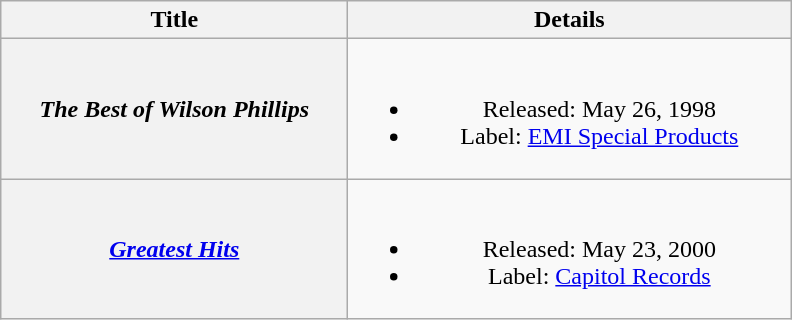<table class="wikitable plainrowheaders" style="text-align:center;">
<tr>
<th style="width:14em;">Title</th>
<th style="width:18em;">Details</th>
</tr>
<tr>
<th scope="row"><em>The Best of Wilson Phillips</em></th>
<td><br><ul><li>Released: May 26, 1998</li><li>Label: <a href='#'>EMI Special Products</a></li></ul></td>
</tr>
<tr>
<th scope="row"><em><a href='#'>Greatest Hits</a></em></th>
<td><br><ul><li>Released: May 23, 2000</li><li>Label: <a href='#'>Capitol Records</a></li></ul></td>
</tr>
</table>
